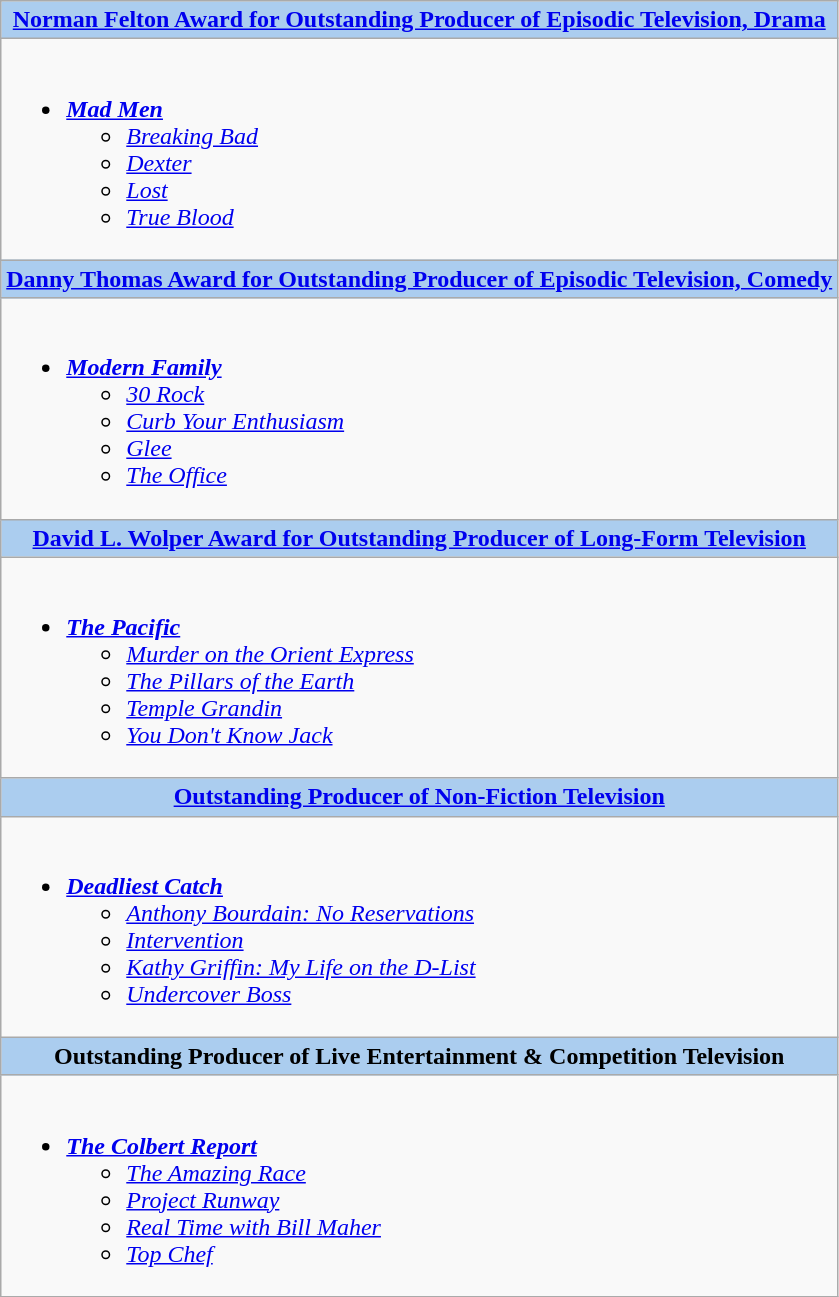<table class=wikitable style="width="100%">
<tr>
<th colspan="2" style="background:#abcdef;"><a href='#'>Norman Felton Award for Outstanding Producer of Episodic Television, Drama</a></th>
</tr>
<tr>
<td colspan="2" style="vertical-align:top;"><br><ul><li><strong><em><a href='#'>Mad Men</a></em></strong><ul><li><em><a href='#'>Breaking Bad</a></em></li><li><em><a href='#'>Dexter</a></em></li><li><em><a href='#'>Lost</a></em></li><li><em><a href='#'>True Blood</a></em></li></ul></li></ul></td>
</tr>
<tr>
<th colspan="2" style="background:#abcdef;"><a href='#'>Danny Thomas Award for Outstanding Producer of Episodic Television, Comedy</a></th>
</tr>
<tr>
<td colspan="2" style="vertical-align:top;"><br><ul><li><strong><em><a href='#'>Modern Family</a></em></strong><ul><li><em><a href='#'>30 Rock</a></em></li><li><em><a href='#'>Curb Your Enthusiasm</a></em></li><li><em><a href='#'>Glee</a></em></li><li><em><a href='#'>The Office</a></em></li></ul></li></ul></td>
</tr>
<tr>
<th colspan="2" style="background:#abcdef;"><a href='#'>David L. Wolper Award for Outstanding Producer of Long-Form Television</a></th>
</tr>
<tr>
<td colspan="2" style="vertical-align:top;"><br><ul><li><strong><em><a href='#'>The Pacific</a></em></strong><ul><li><em><a href='#'>Murder on the Orient Express</a></em></li><li><em><a href='#'>The Pillars of the Earth</a></em></li><li><em><a href='#'>Temple Grandin</a></em></li><li><em><a href='#'>You Don't Know Jack</a></em></li></ul></li></ul></td>
</tr>
<tr>
<th colspan="2" style="background:#abcdef;"><a href='#'>Outstanding Producer of Non-Fiction Television</a></th>
</tr>
<tr>
<td colspan="2" style="vertical-align:top;"><br><ul><li><strong><em><a href='#'>Deadliest Catch</a></em></strong><ul><li><em><a href='#'>Anthony Bourdain: No Reservations</a></em></li><li><em><a href='#'>Intervention</a></em></li><li><em><a href='#'>Kathy Griffin: My Life on the D-List</a></em></li><li><em><a href='#'>Undercover Boss</a></em></li></ul></li></ul></td>
</tr>
<tr>
<th colspan="2" style="background:#abcdef;">Outstanding Producer of Live Entertainment & Competition Television</th>
</tr>
<tr>
<td colspan="2" style="vertical-align:top;"><br><ul><li><strong><em><a href='#'>The Colbert Report</a></em></strong><ul><li><em><a href='#'>The Amazing Race</a></em></li><li><em><a href='#'>Project Runway</a></em></li><li><em><a href='#'>Real Time with Bill Maher</a></em></li><li><em><a href='#'>Top Chef</a></em></li></ul></li></ul></td>
</tr>
</table>
